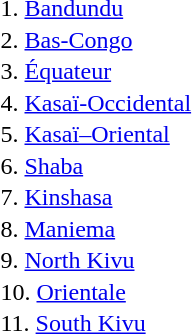<table style="border-spacing: 20px 1px;">
<tr>
<td rowspan="11"></td>
<td>1. <a href='#'>Bandundu</a></td>
</tr>
<tr>
<td>2. <a href='#'>Bas-Congo</a></td>
</tr>
<tr>
<td>3. <a href='#'>Équateur</a></td>
</tr>
<tr>
<td>4. <a href='#'>Kasaï-Occidental</a></td>
</tr>
<tr>
<td>5. <a href='#'>Kasaï–Oriental</a></td>
</tr>
<tr>
<td>6. <a href='#'>Shaba</a></td>
</tr>
<tr>
<td>7. <a href='#'>Kinshasa</a></td>
</tr>
<tr>
<td>8. <a href='#'>Maniema</a></td>
</tr>
<tr>
<td>9. <a href='#'>North Kivu</a></td>
</tr>
<tr>
<td>10. <a href='#'>Orientale</a></td>
</tr>
<tr>
<td>11. <a href='#'>South Kivu</a></td>
</tr>
</table>
